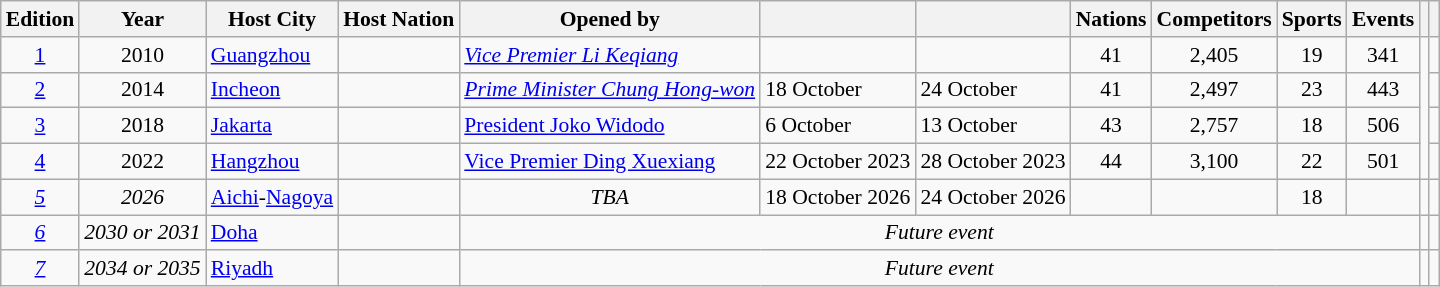<table class="wikitable" style="text-align:center; font-size:90%;">
<tr>
<th>Edition</th>
<th>Year</th>
<th>Host City</th>
<th>Host Nation</th>
<th>Opened by</th>
<th></th>
<th></th>
<th>Nations</th>
<th>Competitors</th>
<th>Sports</th>
<th>Events</th>
<th></th>
<th></th>
</tr>
<tr>
<td><a href='#'>1</a></td>
<td>2010</td>
<td align=left><a href='#'>Guangzhou</a></td>
<td align=left></td>
<td align=left><em><a href='#'>Vice Premier Li Keqiang</a></em></td>
<td align=left></td>
<td align=left></td>
<td>41</td>
<td>2,405</td>
<td>19</td>
<td>341</td>
<td rowspan=4></td>
<td></td>
</tr>
<tr>
<td><a href='#'>2</a></td>
<td>2014</td>
<td align=left><a href='#'>Incheon</a></td>
<td align=left></td>
<td align=left><em><a href='#'>Prime Minister Chung Hong-won</a></em></td>
<td align=left>18 October</td>
<td align=left>24 October</td>
<td>41</td>
<td>2,497</td>
<td>23</td>
<td>443</td>
<td></td>
</tr>
<tr>
<td><a href='#'>3</a></td>
<td>2018</td>
<td align=left><a href='#'>Jakarta</a></td>
<td align=left></td>
<td align=left><a href='#'>President Joko Widodo</a></td>
<td align=left>6 October</td>
<td align=left>13 October</td>
<td>43</td>
<td>2,757</td>
<td>18</td>
<td>506</td>
<td></td>
</tr>
<tr>
<td><a href='#'>4</a></td>
<td>2022</td>
<td align=left><a href='#'>Hangzhou</a></td>
<td align=left></td>
<td align=left><a href='#'>Vice Premier Ding Xuexiang</a></td>
<td align=left>22 October 2023</td>
<td align=left>28 October 2023</td>
<td>44</td>
<td>3,100</td>
<td>22</td>
<td>501</td>
<td></td>
</tr>
<tr>
<td><em><a href='#'>5</a></em></td>
<td><em>2026</em></td>
<td align=left><a href='#'>Aichi</a>-<a href='#'>Nagoya</a></td>
<td align=left></td>
<td><em>TBA</em></td>
<td align=left>18 October 2026</td>
<td align=left>24 October 2026</td>
<td></td>
<td></td>
<td>18</td>
<td></td>
<td></td>
<td></td>
</tr>
<tr>
<td><em><a href='#'>6</a></em></td>
<td><em>2030 or 2031</em></td>
<td align=left><a href='#'>Doha</a></td>
<td align=left></td>
<td colspan=7 style="text-align:center"><em>Future event</em></td>
<td></td>
<td></td>
</tr>
<tr>
<td><em><a href='#'>7</a></em></td>
<td><em>2034 or 2035</em></td>
<td align=left><a href='#'>Riyadh</a></td>
<td align=left></td>
<td colspan=7 style="text-align:center"><em>Future event</em></td>
<td></td>
<td></td>
</tr>
</table>
